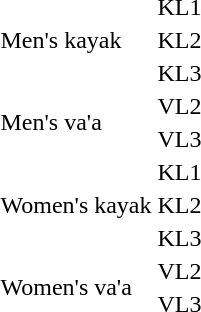<table>
<tr>
<td rowspan=3>Men's kayak</td>
<td>KL1</td>
<td></td>
<td></td>
<td></td>
</tr>
<tr>
<td>KL2</td>
<td></td>
<td></td>
<td></td>
</tr>
<tr>
<td>KL3</td>
<td></td>
<td></td>
<td></td>
</tr>
<tr>
<td rowspan=2>Men's va'a</td>
<td>VL2</td>
<td></td>
<td></td>
<td></td>
</tr>
<tr>
<td>VL3</td>
<td></td>
<td></td>
<td></td>
</tr>
<tr>
<td rowspan=3>Women's kayak</td>
<td>KL1</td>
<td></td>
<td></td>
<td></td>
</tr>
<tr>
<td>KL2</td>
<td></td>
<td></td>
<td></td>
</tr>
<tr>
<td>KL3</td>
<td></td>
<td></td>
<td></td>
</tr>
<tr>
<td rowspan=2>Women's va'a</td>
<td>VL2</td>
<td></td>
<td></td>
<td></td>
</tr>
<tr>
<td>VL3</td>
<td></td>
<td></td>
<td></td>
</tr>
</table>
